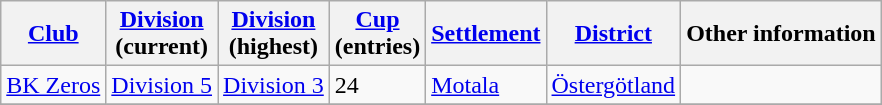<table class="wikitable" style="text-align:left">
<tr>
<th style= width="180px"><a href='#'>Club</a></th>
<th style= width="80px"><a href='#'>Division</a><br> (current)</th>
<th style= width="80px"><a href='#'>Division</a><br> (highest)</th>
<th style= width="60px"><a href='#'>Cup</a><br> (entries)</th>
<th style= width="110px"><a href='#'>Settlement</a></th>
<th style= width="110px"><a href='#'>District</a></th>
<th style= width="230px">Other information</th>
</tr>
<tr>
<td><a href='#'>BK Zeros</a></td>
<td><a href='#'>Division 5</a></td>
<td><a href='#'>Division 3</a></td>
<td>24</td>
<td><a href='#'>Motala</a></td>
<td><a href='#'>Östergötland</a></td>
<td></td>
</tr>
<tr>
</tr>
</table>
